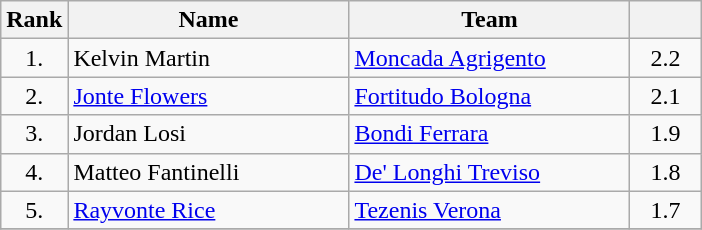<table class="wikitable" style="text-align: center;">
<tr>
<th>Rank</th>
<th width=180>Name</th>
<th width=180>Team</th>
<th width=40></th>
</tr>
<tr>
<td>1.</td>
<td align="left"> Kelvin Martin</td>
<td style="text-align:left;"><a href='#'>Moncada Agrigento</a></td>
<td>2.2</td>
</tr>
<tr>
<td>2.</td>
<td align="left"> <a href='#'>Jonte Flowers</a></td>
<td style="text-align:left;"><a href='#'>Fortitudo Bologna</a></td>
<td>2.1</td>
</tr>
<tr>
<td>3.</td>
<td align="left"> Jordan Losi</td>
<td style="text-align:left;"><a href='#'>Bondi Ferrara</a></td>
<td>1.9</td>
</tr>
<tr>
<td>4.</td>
<td align="left"> Matteo Fantinelli</td>
<td style="text-align:left;"><a href='#'>De' Longhi Treviso</a></td>
<td>1.8</td>
</tr>
<tr>
<td>5.</td>
<td align="left"> <a href='#'>Rayvonte Rice</a></td>
<td style="text-align:left;"><a href='#'>Tezenis Verona</a></td>
<td>1.7</td>
</tr>
<tr>
</tr>
</table>
